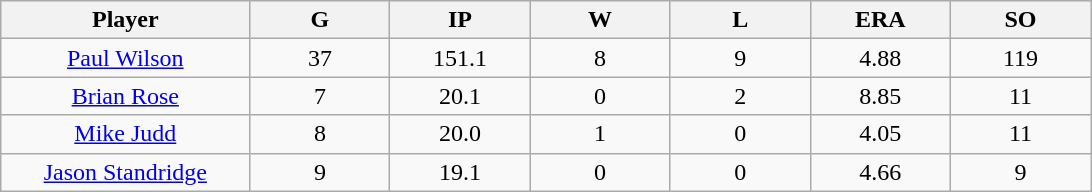<table class="wikitable sortable">
<tr>
<th bgcolor="#DDDDFF" width="16%">Player</th>
<th bgcolor="#DDDDFF" width="9%">G</th>
<th bgcolor="#DDDDFF" width="9%">IP</th>
<th bgcolor="#DDDDFF" width="9%">W</th>
<th bgcolor="#DDDDFF" width="9%">L</th>
<th bgcolor="#DDDDFF" width="9%">ERA</th>
<th bgcolor="#DDDDFF" width="9%">SO</th>
</tr>
<tr align=center>
<td><a href='#'>Paul Wilson</a></td>
<td>37</td>
<td>151.1</td>
<td>8</td>
<td>9</td>
<td>4.88</td>
<td>119</td>
</tr>
<tr align=center>
<td><a href='#'>Brian Rose</a></td>
<td>7</td>
<td>20.1</td>
<td>0</td>
<td>2</td>
<td>8.85</td>
<td>11</td>
</tr>
<tr align=center>
<td><a href='#'>Mike Judd</a></td>
<td>8</td>
<td>20.0</td>
<td>1</td>
<td>0</td>
<td>4.05</td>
<td>11</td>
</tr>
<tr align=center>
<td><a href='#'>Jason Standridge</a></td>
<td>9</td>
<td>19.1</td>
<td>0</td>
<td>0</td>
<td>4.66</td>
<td>9</td>
</tr>
</table>
